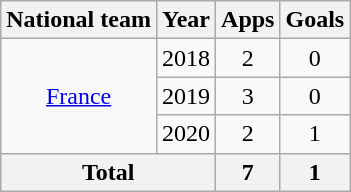<table class="wikitable" style="text-align:center">
<tr>
<th>National team</th>
<th>Year</th>
<th>Apps</th>
<th>Goals</th>
</tr>
<tr>
<td rowspan=3><a href='#'>France</a></td>
<td>2018</td>
<td>2</td>
<td>0</td>
</tr>
<tr>
<td>2019</td>
<td>3</td>
<td>0</td>
</tr>
<tr>
<td>2020</td>
<td>2</td>
<td>1</td>
</tr>
<tr>
<th colspan=2>Total</th>
<th>7</th>
<th>1</th>
</tr>
</table>
